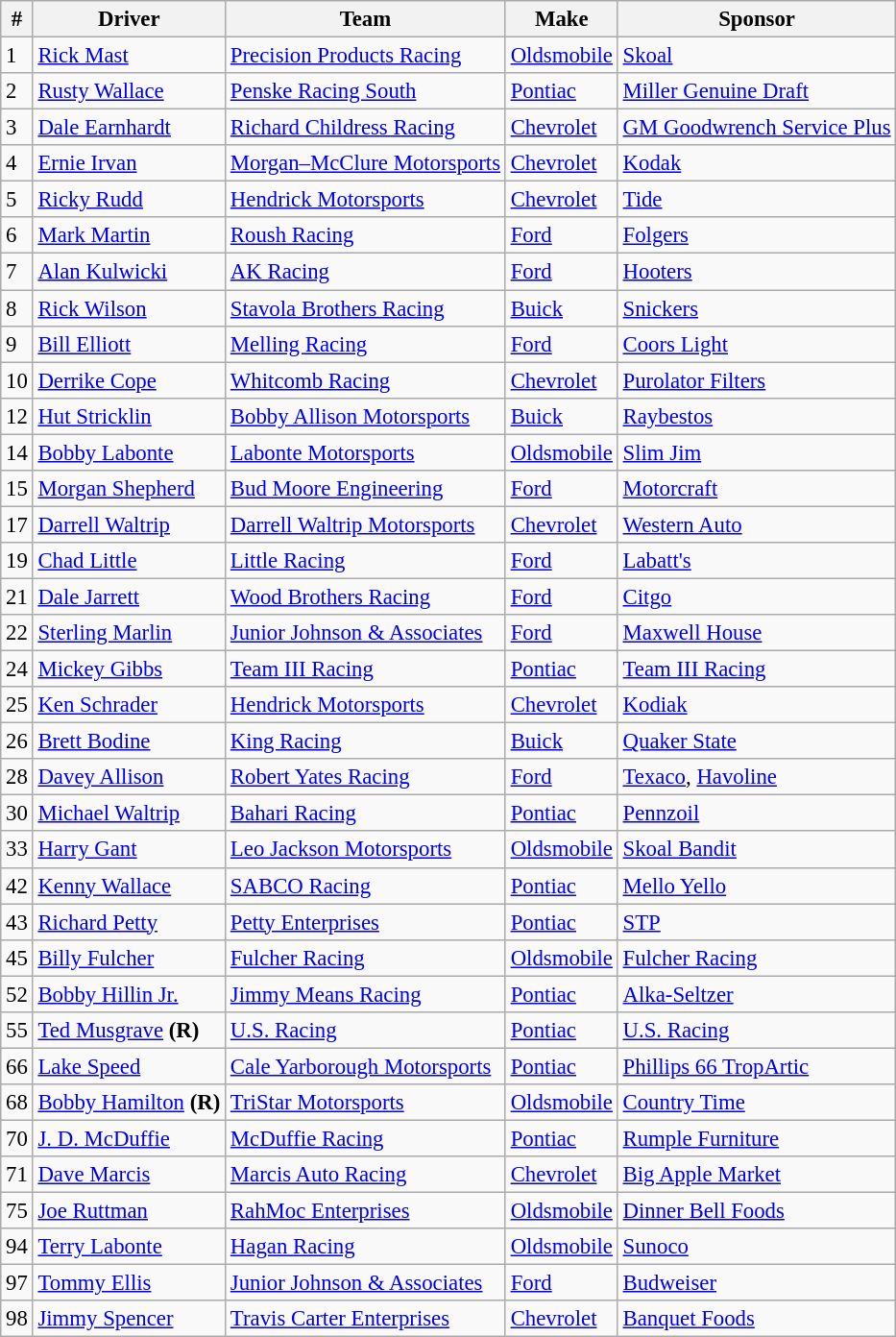<table class="wikitable" style="font-size:95%">
<tr>
<th>#</th>
<th>Driver</th>
<th>Team</th>
<th>Make</th>
<th>Sponsor</th>
</tr>
<tr>
<td>1</td>
<td><a href='#'>Rick Mast</a></td>
<td><a href='#'>Precision Products Racing</a></td>
<td><a href='#'>Oldsmobile</a></td>
<td><a href='#'>Skoal</a></td>
</tr>
<tr>
<td>2</td>
<td><a href='#'>Rusty Wallace</a></td>
<td><a href='#'>Penske Racing South</a></td>
<td><a href='#'>Pontiac</a></td>
<td><a href='#'>Miller Genuine Draft</a></td>
</tr>
<tr>
<td>3</td>
<td><a href='#'>Dale Earnhardt</a></td>
<td><a href='#'>Richard Childress Racing</a></td>
<td><a href='#'>Chevrolet</a></td>
<td><a href='#'>GM Goodwrench Service Plus</a></td>
</tr>
<tr>
<td>4</td>
<td><a href='#'>Ernie Irvan</a></td>
<td><a href='#'>Morgan–McClure Motorsports</a></td>
<td><a href='#'>Chevrolet</a></td>
<td><a href='#'>Kodak</a></td>
</tr>
<tr>
<td>5</td>
<td><a href='#'>Ricky Rudd</a></td>
<td><a href='#'>Hendrick Motorsports</a></td>
<td><a href='#'>Chevrolet</a></td>
<td><a href='#'>Tide</a></td>
</tr>
<tr>
<td>6</td>
<td><a href='#'>Mark Martin</a></td>
<td><a href='#'>Roush Racing</a></td>
<td><a href='#'>Ford</a></td>
<td><a href='#'>Folgers</a></td>
</tr>
<tr>
<td>7</td>
<td><a href='#'>Alan Kulwicki</a></td>
<td><a href='#'>AK Racing</a></td>
<td><a href='#'>Ford</a></td>
<td><a href='#'>Hooters</a></td>
</tr>
<tr>
<td>8</td>
<td><a href='#'>Rick Wilson</a></td>
<td><a href='#'>Stavola Brothers Racing</a></td>
<td><a href='#'>Buick</a></td>
<td><a href='#'>Snickers</a></td>
</tr>
<tr>
<td>9</td>
<td><a href='#'>Bill Elliott</a></td>
<td><a href='#'>Melling Racing</a></td>
<td><a href='#'>Ford</a></td>
<td><a href='#'>Coors Light</a></td>
</tr>
<tr>
<td>10</td>
<td><a href='#'>Derrike Cope</a></td>
<td><a href='#'>Whitcomb Racing</a></td>
<td><a href='#'>Chevrolet</a></td>
<td><a href='#'>Purolator Filters</a></td>
</tr>
<tr>
<td>12</td>
<td><a href='#'>Hut Stricklin</a></td>
<td><a href='#'>Bobby Allison Motorsports</a></td>
<td><a href='#'>Buick</a></td>
<td><a href='#'>Raybestos</a></td>
</tr>
<tr>
<td>14</td>
<td><a href='#'>Bobby Labonte</a></td>
<td><a href='#'>Labonte Motorsports</a></td>
<td><a href='#'>Oldsmobile</a></td>
<td><a href='#'>Slim Jim</a></td>
</tr>
<tr>
<td>15</td>
<td><a href='#'>Morgan Shepherd</a></td>
<td><a href='#'>Bud Moore Engineering</a></td>
<td><a href='#'>Ford</a></td>
<td><a href='#'>Motorcraft</a></td>
</tr>
<tr>
<td>17</td>
<td><a href='#'>Darrell Waltrip</a></td>
<td><a href='#'>Darrell Waltrip Motorsports</a></td>
<td><a href='#'>Chevrolet</a></td>
<td><a href='#'>Western Auto</a></td>
</tr>
<tr>
<td>19</td>
<td><a href='#'>Chad Little</a></td>
<td><a href='#'>Little Racing</a></td>
<td><a href='#'>Ford</a></td>
<td><a href='#'>Labatt's</a></td>
</tr>
<tr>
<td>21</td>
<td><a href='#'>Dale Jarrett</a></td>
<td><a href='#'>Wood Brothers Racing</a></td>
<td><a href='#'>Ford</a></td>
<td><a href='#'>Citgo</a></td>
</tr>
<tr>
<td>22</td>
<td><a href='#'>Sterling Marlin</a></td>
<td><a href='#'>Junior Johnson & Associates</a></td>
<td><a href='#'>Ford</a></td>
<td><a href='#'>Maxwell House</a></td>
</tr>
<tr>
<td>24</td>
<td><a href='#'>Mickey Gibbs</a></td>
<td><a href='#'>Team III Racing</a></td>
<td><a href='#'>Pontiac</a></td>
<td><a href='#'>Team III Racing</a></td>
</tr>
<tr>
<td>25</td>
<td><a href='#'>Ken Schrader</a></td>
<td><a href='#'>Hendrick Motorsports</a></td>
<td><a href='#'>Chevrolet</a></td>
<td><a href='#'>Kodiak</a></td>
</tr>
<tr>
<td>26</td>
<td><a href='#'>Brett Bodine</a></td>
<td><a href='#'>King Racing</a></td>
<td><a href='#'>Buick</a></td>
<td><a href='#'>Quaker State</a></td>
</tr>
<tr>
<td>28</td>
<td><a href='#'>Davey Allison</a></td>
<td><a href='#'>Robert Yates Racing</a></td>
<td><a href='#'>Ford</a></td>
<td><a href='#'>Texaco</a>, <a href='#'>Havoline</a></td>
</tr>
<tr>
<td>30</td>
<td><a href='#'>Michael Waltrip</a></td>
<td><a href='#'>Bahari Racing</a></td>
<td><a href='#'>Pontiac</a></td>
<td><a href='#'>Pennzoil</a></td>
</tr>
<tr>
<td>33</td>
<td><a href='#'>Harry Gant</a></td>
<td><a href='#'>Leo Jackson Motorsports</a></td>
<td><a href='#'>Oldsmobile</a></td>
<td><a href='#'>Skoal Bandit</a></td>
</tr>
<tr>
<td>42</td>
<td><a href='#'>Kenny Wallace</a></td>
<td><a href='#'>SABCO Racing</a></td>
<td><a href='#'>Pontiac</a></td>
<td><a href='#'>Mello Yello</a></td>
</tr>
<tr>
<td>43</td>
<td><a href='#'>Richard Petty</a></td>
<td><a href='#'>Petty Enterprises</a></td>
<td><a href='#'>Pontiac</a></td>
<td><a href='#'>STP</a></td>
</tr>
<tr>
<td>45</td>
<td><a href='#'>Billy Fulcher</a></td>
<td><a href='#'>Fulcher Racing</a></td>
<td><a href='#'>Oldsmobile</a></td>
<td><a href='#'>Fulcher Racing</a></td>
</tr>
<tr>
<td>52</td>
<td><a href='#'>Bobby Hillin Jr.</a></td>
<td><a href='#'>Jimmy Means Racing</a></td>
<td><a href='#'>Pontiac</a></td>
<td><a href='#'>Alka-Seltzer</a></td>
</tr>
<tr>
<td>55</td>
<td><a href='#'>Ted Musgrave</a> <strong>(R)</strong></td>
<td><a href='#'>U.S. Racing</a></td>
<td><a href='#'>Pontiac</a></td>
<td><a href='#'>U.S. Racing</a></td>
</tr>
<tr>
<td>66</td>
<td><a href='#'>Lake Speed</a></td>
<td><a href='#'>Cale Yarborough Motorsports</a></td>
<td><a href='#'>Pontiac</a></td>
<td><a href='#'>Phillips 66 TropArtic</a></td>
</tr>
<tr>
<td>68</td>
<td><a href='#'>Bobby Hamilton</a> <strong>(R)</strong></td>
<td><a href='#'>TriStar Motorsports</a></td>
<td><a href='#'>Oldsmobile</a></td>
<td><a href='#'>Country Time</a></td>
</tr>
<tr>
<td>70</td>
<td><a href='#'>J. D. McDuffie</a></td>
<td><a href='#'>McDuffie Racing</a></td>
<td><a href='#'>Pontiac</a></td>
<td><a href='#'>Rumple Furniture</a></td>
</tr>
<tr>
<td>71</td>
<td><a href='#'>Dave Marcis</a></td>
<td><a href='#'>Marcis Auto Racing</a></td>
<td><a href='#'>Chevrolet</a></td>
<td><a href='#'>Big Apple Market</a></td>
</tr>
<tr>
<td>75</td>
<td><a href='#'>Joe Ruttman</a></td>
<td><a href='#'>RahMoc Enterprises</a></td>
<td><a href='#'>Oldsmobile</a></td>
<td><a href='#'>Dinner Bell Foods</a></td>
</tr>
<tr>
<td>94</td>
<td><a href='#'>Terry Labonte</a></td>
<td><a href='#'>Hagan Racing</a></td>
<td><a href='#'>Oldsmobile</a></td>
<td><a href='#'>Sunoco</a></td>
</tr>
<tr>
<td>97</td>
<td><a href='#'>Tommy Ellis</a></td>
<td><a href='#'>Junior Johnson & Associates</a></td>
<td><a href='#'>Ford</a></td>
<td><a href='#'>Budweiser</a></td>
</tr>
<tr>
<td>98</td>
<td><a href='#'>Jimmy Spencer</a></td>
<td><a href='#'>Travis Carter Enterprises</a></td>
<td><a href='#'>Chevrolet</a></td>
<td><a href='#'>Banquet Foods</a></td>
</tr>
</table>
